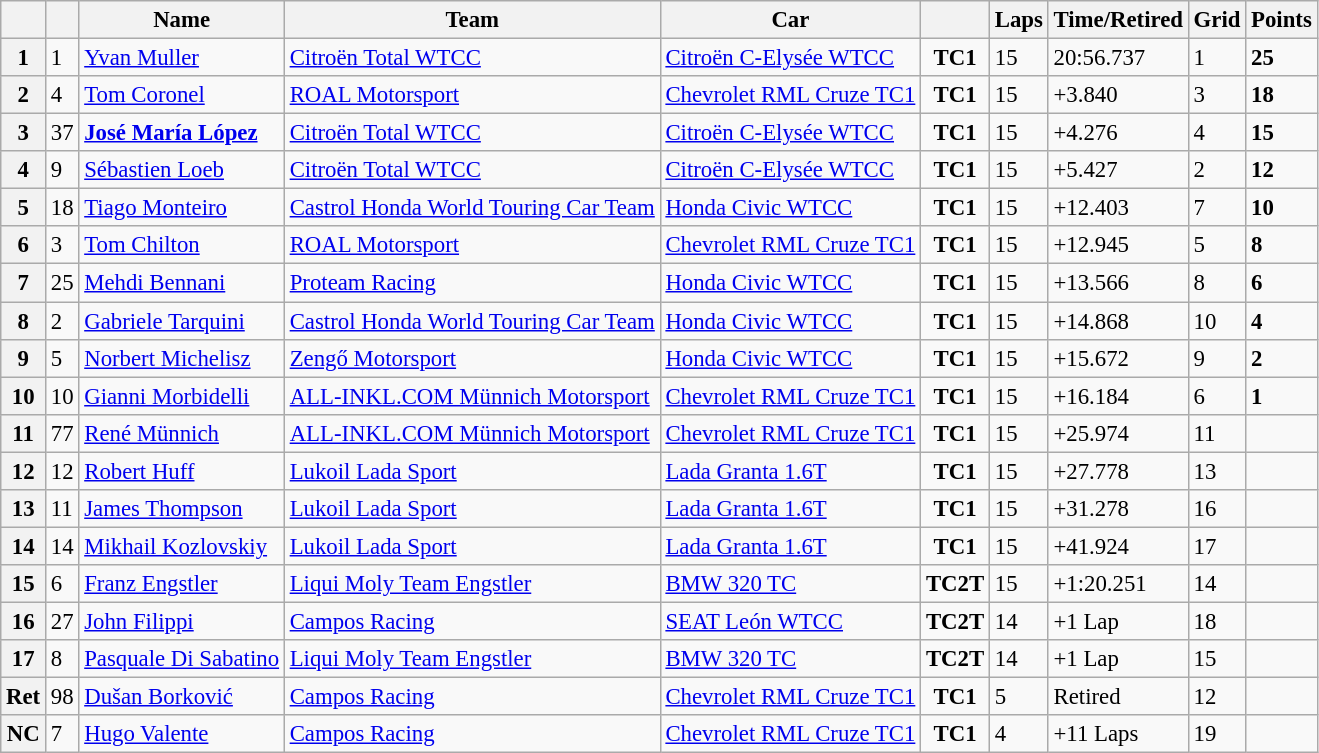<table class="wikitable sortable" style="font-size: 95%;">
<tr>
<th></th>
<th></th>
<th>Name</th>
<th>Team</th>
<th>Car</th>
<th></th>
<th>Laps</th>
<th>Time/Retired</th>
<th>Grid</th>
<th>Points</th>
</tr>
<tr>
<th>1</th>
<td>1</td>
<td> <a href='#'>Yvan Muller</a></td>
<td><a href='#'>Citroën Total WTCC</a></td>
<td><a href='#'>Citroën C-Elysée WTCC</a></td>
<td align=center><strong><span>TC1</span></strong></td>
<td>15</td>
<td>20:56.737</td>
<td>1</td>
<td><strong>25</strong></td>
</tr>
<tr>
<th>2</th>
<td>4</td>
<td> <a href='#'>Tom Coronel</a></td>
<td><a href='#'>ROAL Motorsport</a></td>
<td><a href='#'>Chevrolet RML Cruze TC1</a></td>
<td align=center><strong><span>TC1</span></strong></td>
<td>15</td>
<td>+3.840</td>
<td>3</td>
<td><strong>18</strong></td>
</tr>
<tr>
<th>3</th>
<td>37</td>
<td> <strong><a href='#'>José María López</a></strong></td>
<td><a href='#'>Citroën Total WTCC</a></td>
<td><a href='#'>Citroën C-Elysée WTCC</a></td>
<td align=center><strong><span>TC1</span></strong></td>
<td>15</td>
<td>+4.276</td>
<td>4</td>
<td><strong>15</strong></td>
</tr>
<tr>
<th>4</th>
<td>9</td>
<td> <a href='#'>Sébastien Loeb</a></td>
<td><a href='#'>Citroën Total WTCC</a></td>
<td><a href='#'>Citroën C-Elysée WTCC</a></td>
<td align=center><strong><span>TC1</span></strong></td>
<td>15</td>
<td>+5.427</td>
<td>2</td>
<td><strong>12</strong></td>
</tr>
<tr>
<th>5</th>
<td>18</td>
<td> <a href='#'>Tiago Monteiro</a></td>
<td><a href='#'>Castrol Honda World Touring Car Team</a></td>
<td><a href='#'>Honda Civic WTCC</a></td>
<td align=center><strong><span>TC1</span></strong></td>
<td>15</td>
<td>+12.403</td>
<td>7</td>
<td><strong>10</strong></td>
</tr>
<tr>
<th>6</th>
<td>3</td>
<td> <a href='#'>Tom Chilton</a></td>
<td><a href='#'>ROAL Motorsport</a></td>
<td><a href='#'>Chevrolet RML Cruze TC1</a></td>
<td align=center><strong><span>TC1</span></strong></td>
<td>15</td>
<td>+12.945</td>
<td>5</td>
<td><strong>8</strong></td>
</tr>
<tr>
<th>7</th>
<td>25</td>
<td> <a href='#'>Mehdi Bennani</a></td>
<td><a href='#'>Proteam Racing</a></td>
<td><a href='#'>Honda Civic WTCC</a></td>
<td align=center><strong><span>TC1</span></strong></td>
<td>15</td>
<td>+13.566</td>
<td>8</td>
<td><strong>6</strong></td>
</tr>
<tr>
<th>8</th>
<td>2</td>
<td> <a href='#'>Gabriele Tarquini</a></td>
<td><a href='#'>Castrol Honda World Touring Car Team</a></td>
<td><a href='#'>Honda Civic WTCC</a></td>
<td align=center><strong><span>TC1</span></strong></td>
<td>15</td>
<td>+14.868</td>
<td>10</td>
<td><strong>4</strong></td>
</tr>
<tr>
<th>9</th>
<td>5</td>
<td> <a href='#'>Norbert Michelisz</a></td>
<td><a href='#'>Zengő Motorsport</a></td>
<td><a href='#'>Honda Civic WTCC</a></td>
<td align=center><strong><span>TC1</span></strong></td>
<td>15</td>
<td>+15.672</td>
<td>9</td>
<td><strong>2</strong></td>
</tr>
<tr>
<th>10</th>
<td>10</td>
<td> <a href='#'>Gianni Morbidelli</a></td>
<td><a href='#'>ALL-INKL.COM Münnich Motorsport</a></td>
<td><a href='#'>Chevrolet RML Cruze TC1</a></td>
<td align=center><strong><span>TC1</span></strong></td>
<td>15</td>
<td>+16.184</td>
<td>6</td>
<td><strong>1</strong></td>
</tr>
<tr>
<th>11</th>
<td>77</td>
<td> <a href='#'>René Münnich</a></td>
<td><a href='#'>ALL-INKL.COM Münnich Motorsport</a></td>
<td><a href='#'>Chevrolet RML Cruze TC1</a></td>
<td align=center><strong><span>TC1</span></strong></td>
<td>15</td>
<td>+25.974</td>
<td>11</td>
<td></td>
</tr>
<tr>
<th>12</th>
<td>12</td>
<td> <a href='#'>Robert Huff</a></td>
<td><a href='#'>Lukoil Lada Sport</a></td>
<td><a href='#'>Lada Granta 1.6T</a></td>
<td align=center><strong><span>TC1</span></strong></td>
<td>15</td>
<td>+27.778</td>
<td>13</td>
<td></td>
</tr>
<tr>
<th>13</th>
<td>11</td>
<td> <a href='#'>James Thompson</a></td>
<td><a href='#'>Lukoil Lada Sport</a></td>
<td><a href='#'>Lada Granta 1.6T</a></td>
<td align=center><strong><span>TC1</span></strong></td>
<td>15</td>
<td>+31.278</td>
<td>16</td>
<td></td>
</tr>
<tr>
<th>14</th>
<td>14</td>
<td> <a href='#'>Mikhail Kozlovskiy</a></td>
<td><a href='#'>Lukoil Lada Sport</a></td>
<td><a href='#'>Lada Granta 1.6T</a></td>
<td align=center><strong><span>TC1</span></strong></td>
<td>15</td>
<td>+41.924</td>
<td>17</td>
<td></td>
</tr>
<tr>
<th>15</th>
<td>6</td>
<td> <a href='#'>Franz Engstler</a></td>
<td><a href='#'>Liqui Moly Team Engstler</a></td>
<td><a href='#'>BMW 320 TC</a></td>
<td align=center><strong><span>TC2T</span></strong></td>
<td>15</td>
<td>+1:20.251</td>
<td>14</td>
<td></td>
</tr>
<tr>
<th>16</th>
<td>27</td>
<td> <a href='#'>John Filippi</a></td>
<td><a href='#'>Campos Racing</a></td>
<td><a href='#'>SEAT León WTCC</a></td>
<td align=center><strong><span>TC2T</span></strong></td>
<td>14</td>
<td>+1 Lap</td>
<td>18</td>
<td></td>
</tr>
<tr>
<th>17</th>
<td>8</td>
<td> <a href='#'>Pasquale Di Sabatino</a></td>
<td><a href='#'>Liqui Moly Team Engstler</a></td>
<td><a href='#'>BMW 320 TC</a></td>
<td align=center><strong><span>TC2T</span></strong></td>
<td>14</td>
<td>+1 Lap</td>
<td>15</td>
<td></td>
</tr>
<tr>
<th>Ret</th>
<td>98</td>
<td> <a href='#'>Dušan Borković</a></td>
<td><a href='#'>Campos Racing</a></td>
<td><a href='#'>Chevrolet RML Cruze TC1</a></td>
<td align=center><strong><span>TC1</span></strong></td>
<td>5</td>
<td>Retired</td>
<td>12</td>
<td></td>
</tr>
<tr>
<th>NC</th>
<td>7</td>
<td> <a href='#'>Hugo Valente</a></td>
<td><a href='#'>Campos Racing</a></td>
<td><a href='#'>Chevrolet RML Cruze TC1</a></td>
<td align=center><strong><span>TC1</span></strong></td>
<td>4</td>
<td>+11 Laps</td>
<td>19</td>
<td></td>
</tr>
</table>
